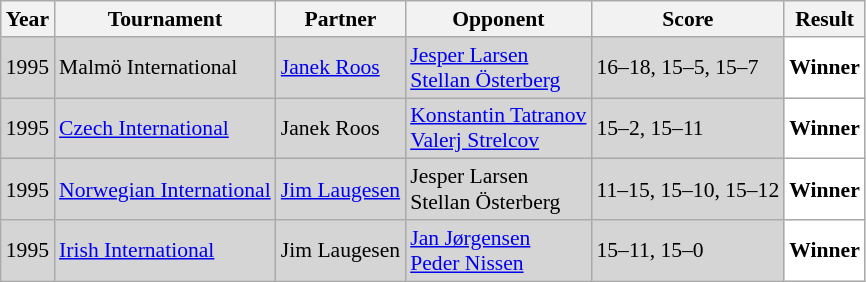<table class="sortable wikitable" style="font-size: 90%;">
<tr>
<th>Year</th>
<th>Tournament</th>
<th>Partner</th>
<th>Opponent</th>
<th>Score</th>
<th>Result</th>
</tr>
<tr style="background:#D5D5D5">
<td align="center">1995</td>
<td align="left">Malmö International</td>
<td align="left"> <a href='#'>Janek Roos</a></td>
<td align="left"> <a href='#'>Jesper Larsen</a><br> <a href='#'>Stellan Österberg</a></td>
<td align="left">16–18, 15–5, 15–7</td>
<td style="text-align:left; background:white"> <strong>Winner</strong></td>
</tr>
<tr style="background:#D5D5D5">
<td align="center">1995</td>
<td align="left"><a href='#'>Czech International</a></td>
<td align="left"> Janek Roos</td>
<td align="left"> <a href='#'>Konstantin Tatranov</a><br> <a href='#'>Valerj Strelcov</a></td>
<td align="left">15–2, 15–11</td>
<td style="text-align:left; background:white"> <strong>Winner</strong></td>
</tr>
<tr style="background:#D5D5D5">
<td align="center">1995</td>
<td align="left"><a href='#'>Norwegian International</a></td>
<td align="left"> <a href='#'>Jim Laugesen</a></td>
<td align="left"> Jesper Larsen<br> Stellan Österberg</td>
<td align="left">11–15, 15–10, 15–12</td>
<td style="text-align:left; background:white"> <strong>Winner</strong></td>
</tr>
<tr style="background:#D5D5D5">
<td align="center">1995</td>
<td align="left"><a href='#'>Irish International</a></td>
<td align="left"> Jim Laugesen</td>
<td align="left"> <a href='#'>Jan Jørgensen</a><br> <a href='#'>Peder Nissen</a></td>
<td align="left">15–11, 15–0</td>
<td style="text-align:left; background:white"> <strong>Winner</strong></td>
</tr>
</table>
